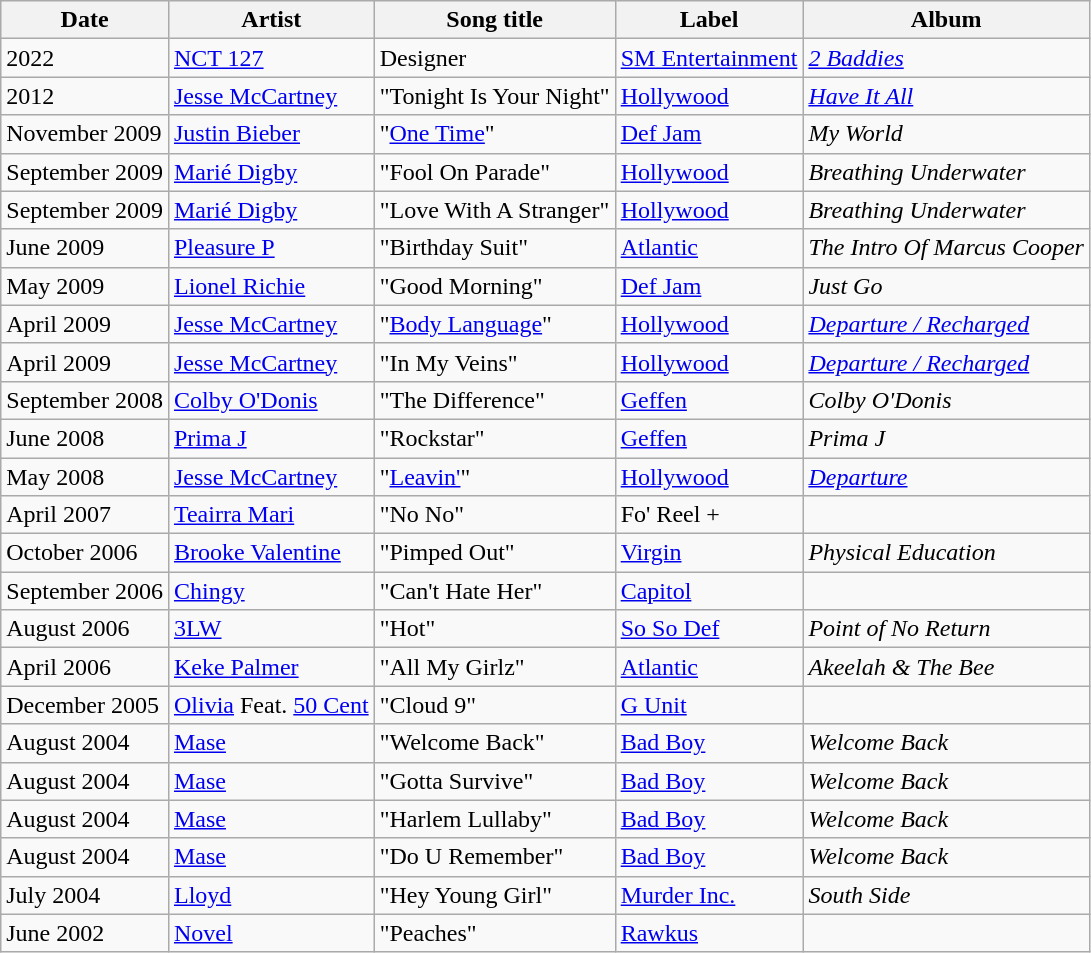<table class="wikitable">
<tr>
<th>Date</th>
<th>Artist</th>
<th>Song title</th>
<th>Label</th>
<th>Album</th>
</tr>
<tr>
<td>2022</td>
<td><a href='#'>NCT 127</a></td>
<td>Designer</td>
<td><a href='#'>SM Entertainment</a></td>
<td><em><a href='#'>2 Baddies</a></em></td>
</tr>
<tr>
<td>2012</td>
<td><a href='#'>Jesse McCartney</a></td>
<td>"Tonight Is Your Night"</td>
<td><a href='#'>Hollywood</a></td>
<td><em><a href='#'>Have It All</a></em></td>
</tr>
<tr>
<td>November 2009</td>
<td><a href='#'>Justin Bieber</a></td>
<td>"<a href='#'>One Time</a>"</td>
<td><a href='#'>Def Jam</a></td>
<td><em>My World</em></td>
</tr>
<tr>
<td>September 2009</td>
<td><a href='#'>Marié Digby</a></td>
<td>"Fool On Parade"</td>
<td><a href='#'>Hollywood</a></td>
<td><em>Breathing Underwater</em></td>
</tr>
<tr>
<td>September 2009</td>
<td><a href='#'>Marié Digby</a></td>
<td>"Love With A Stranger"</td>
<td><a href='#'>Hollywood</a></td>
<td><em>Breathing Underwater</em></td>
</tr>
<tr>
<td>June 2009</td>
<td><a href='#'>Pleasure P</a></td>
<td>"Birthday Suit"</td>
<td><a href='#'>Atlantic</a></td>
<td><em>The Intro Of Marcus Cooper</em></td>
</tr>
<tr>
<td>May 2009</td>
<td><a href='#'>Lionel Richie</a></td>
<td>"Good Morning"</td>
<td><a href='#'>Def Jam</a></td>
<td><em>Just Go</em></td>
</tr>
<tr>
<td>April 2009</td>
<td><a href='#'>Jesse McCartney</a></td>
<td>"<a href='#'>Body Language</a>"</td>
<td><a href='#'>Hollywood</a></td>
<td><em><a href='#'>Departure / Recharged</a></em></td>
</tr>
<tr>
<td>April 2009</td>
<td><a href='#'>Jesse McCartney</a></td>
<td>"In My Veins"</td>
<td><a href='#'>Hollywood</a></td>
<td><em><a href='#'>Departure / Recharged</a></em></td>
</tr>
<tr>
<td>September 2008</td>
<td><a href='#'>Colby O'Donis</a></td>
<td>"The Difference"</td>
<td><a href='#'>Geffen</a></td>
<td><em>Colby O'Donis</em></td>
</tr>
<tr>
<td>June 2008</td>
<td><a href='#'>Prima J</a></td>
<td>"Rockstar"</td>
<td><a href='#'>Geffen</a></td>
<td><em>Prima J</em></td>
</tr>
<tr>
<td>May 2008</td>
<td><a href='#'>Jesse McCartney</a></td>
<td>"<a href='#'>Leavin'</a>"</td>
<td><a href='#'>Hollywood</a></td>
<td><em><a href='#'>Departure</a></em></td>
</tr>
<tr>
<td>April 2007</td>
<td><a href='#'>Teairra Mari</a></td>
<td>"No No"</td>
<td>Fo' Reel +</td>
<td></td>
</tr>
<tr>
<td>October 2006</td>
<td><a href='#'>Brooke Valentine</a></td>
<td>"Pimped Out"</td>
<td><a href='#'>Virgin</a></td>
<td><em>Physical Education</em></td>
</tr>
<tr>
<td>September 2006</td>
<td><a href='#'>Chingy</a></td>
<td>"Can't Hate Her"</td>
<td><a href='#'>Capitol</a></td>
<td></td>
</tr>
<tr>
<td>August 2006</td>
<td><a href='#'>3LW</a></td>
<td>"Hot"</td>
<td><a href='#'>So So Def</a></td>
<td><em>Point of No Return</em></td>
</tr>
<tr>
<td>April 2006</td>
<td><a href='#'>Keke Palmer</a></td>
<td>"All My Girlz"</td>
<td><a href='#'>Atlantic</a></td>
<td><em>Akeelah & The Bee</em></td>
</tr>
<tr>
<td>December 2005</td>
<td><a href='#'>Olivia</a> Feat. <a href='#'>50 Cent</a></td>
<td>"Cloud 9"</td>
<td><a href='#'>G Unit</a></td>
<td></td>
</tr>
<tr>
<td>August 2004</td>
<td><a href='#'>Mase</a></td>
<td>"Welcome Back"</td>
<td><a href='#'>Bad Boy</a></td>
<td><em>Welcome Back</em></td>
</tr>
<tr>
<td>August 2004</td>
<td><a href='#'>Mase</a></td>
<td>"Gotta Survive"</td>
<td><a href='#'>Bad Boy</a></td>
<td><em>Welcome Back</em></td>
</tr>
<tr>
<td>August 2004</td>
<td><a href='#'>Mase</a></td>
<td>"Harlem Lullaby"</td>
<td><a href='#'>Bad Boy</a></td>
<td><em>Welcome Back</em></td>
</tr>
<tr>
<td>August 2004</td>
<td><a href='#'>Mase</a></td>
<td>"Do U Remember"</td>
<td><a href='#'>Bad Boy</a></td>
<td><em>Welcome Back</em></td>
</tr>
<tr>
<td>July 2004</td>
<td><a href='#'>Lloyd</a></td>
<td>"Hey Young Girl"</td>
<td><a href='#'>Murder Inc.</a></td>
<td><em>South Side</em></td>
</tr>
<tr>
<td>June 2002</td>
<td><a href='#'>Novel</a></td>
<td>"Peaches"</td>
<td><a href='#'>Rawkus</a></td>
<td></td>
</tr>
</table>
